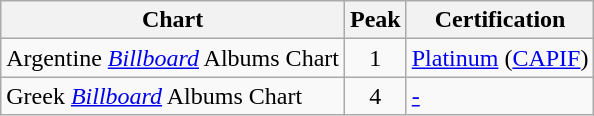<table class="sortable wikitable">
<tr>
<th>Chart</th>
<th>Peak</th>
<th>Certification</th>
</tr>
<tr>
<td>Argentine <em><a href='#'>Billboard</a></em> Albums Chart</td>
<td align="center">1</td>
<td><a href='#'>Platinum</a> (<a href='#'>CAPIF</a>)</td>
</tr>
<tr>
<td>Greek <em><a href='#'>Billboard</a></em> Albums Chart</td>
<td align="center">4</td>
<td><a href='#'>-</a></td>
</tr>
</table>
